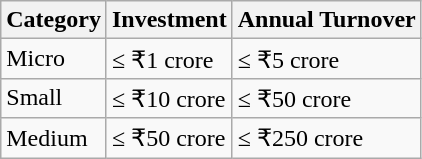<table class="wikitable">
<tr>
<th>Category</th>
<th>Investment</th>
<th>Annual Turnover</th>
</tr>
<tr>
<td>Micro</td>
<td>≤ ₹1 crore</td>
<td>≤ ₹5 crore</td>
</tr>
<tr>
<td>Small</td>
<td>≤ ₹10 crore</td>
<td>≤ ₹50 crore</td>
</tr>
<tr>
<td>Medium</td>
<td>≤ ₹50 crore</td>
<td>≤ ₹250 crore</td>
</tr>
</table>
